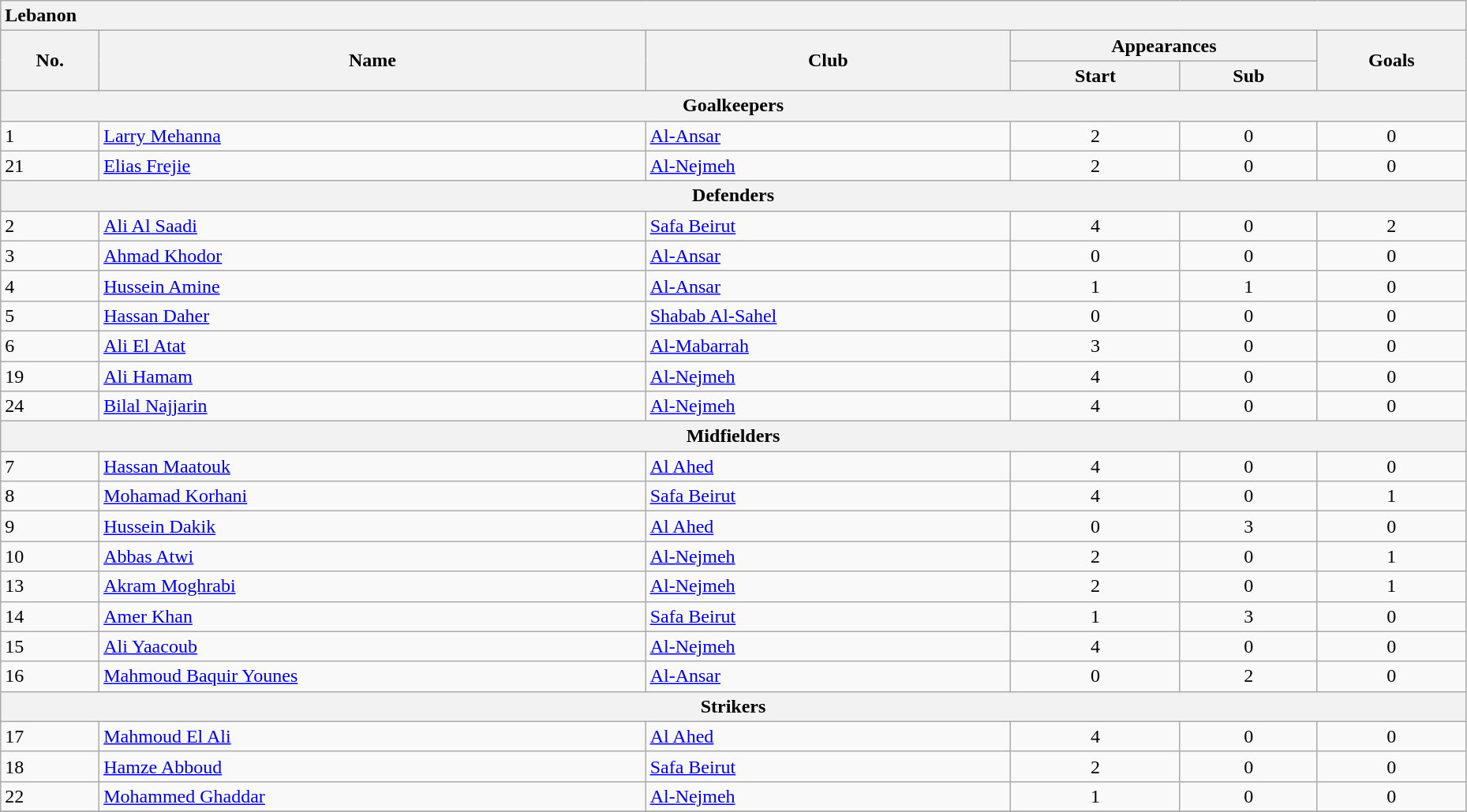<table class="wikitable collapsible collapsed" style="font-size: 100%; margin:0px;" width="98%">
<tr>
<th colspan="6" style="text-align:left;"> Lebanon </th>
</tr>
<tr>
<th rowspan="2">No.</th>
<th rowspan="2">Name</th>
<th rowspan="2">Club</th>
<th colspan="2">Appearances</th>
<th rowspan="2">Goals</th>
</tr>
<tr>
<th colspan=1>Start</th>
<th colspan=1>Sub</th>
</tr>
<tr>
<th colspan="6">Goalkeepers</th>
</tr>
<tr>
<td>1</td>
<td><a href='#'>Larry Mehanna</a></td>
<td> <a href='#'>Al-Ansar</a></td>
<td align="center">2</td>
<td align="center">0</td>
<td align="center">0</td>
</tr>
<tr>
<td>21</td>
<td><a href='#'>Elias Frejie</a></td>
<td> <a href='#'>Al-Nejmeh</a></td>
<td align="center">2</td>
<td align="center">0</td>
<td align="center">0</td>
</tr>
<tr>
<th colspan=6>Defenders</th>
</tr>
<tr>
<td>2</td>
<td><a href='#'>Ali Al Saadi</a></td>
<td> <a href='#'>Safa Beirut</a></td>
<td align="center">4</td>
<td align="center">0</td>
<td align="center">2</td>
</tr>
<tr>
<td>3</td>
<td><a href='#'>Ahmad Khodor</a></td>
<td> <a href='#'>Al-Ansar</a></td>
<td align="center">0</td>
<td align="center">0</td>
<td align="center">0</td>
</tr>
<tr>
<td>4</td>
<td><a href='#'>Hussein Amine</a></td>
<td> <a href='#'>Al-Ansar</a></td>
<td align="center">1</td>
<td align="center">1</td>
<td align="center">0</td>
</tr>
<tr>
<td>5</td>
<td><a href='#'>Hassan Daher</a></td>
<td> <a href='#'>Shabab Al-Sahel</a></td>
<td align="center">0</td>
<td align="center">0</td>
<td align="center">0</td>
</tr>
<tr>
<td>6</td>
<td><a href='#'>Ali El Atat</a></td>
<td> <a href='#'>Al-Mabarrah</a></td>
<td align="center">3</td>
<td align="center">0</td>
<td align="center">0</td>
</tr>
<tr>
<td>19</td>
<td><a href='#'>Ali Hamam</a></td>
<td> <a href='#'>Al-Nejmeh</a></td>
<td align="center">4</td>
<td align="center">0</td>
<td align="center">0</td>
</tr>
<tr>
<td>24</td>
<td><a href='#'>Bilal Najjarin</a></td>
<td> <a href='#'>Al-Nejmeh</a></td>
<td align="center">4</td>
<td align="center">0</td>
<td align="center">0</td>
</tr>
<tr>
<th colspan=6>Midfielders</th>
</tr>
<tr>
<td>7</td>
<td><a href='#'>Hassan Maatouk</a></td>
<td> <a href='#'>Al Ahed</a></td>
<td align="center">4</td>
<td align="center">0</td>
<td align="center">0</td>
</tr>
<tr>
<td>8</td>
<td><a href='#'>Mohamad Korhani</a></td>
<td> <a href='#'>Safa Beirut</a></td>
<td align="center">4</td>
<td align="center">0</td>
<td align="center">1</td>
</tr>
<tr>
<td>9</td>
<td><a href='#'>Hussein Dakik</a></td>
<td> <a href='#'>Al Ahed</a></td>
<td align="center">0</td>
<td align="center">3</td>
<td align="center">0</td>
</tr>
<tr>
<td>10</td>
<td><a href='#'>Abbas Atwi</a></td>
<td> <a href='#'>Al-Nejmeh</a></td>
<td align="center">2</td>
<td align="center">0</td>
<td align="center">1</td>
</tr>
<tr>
<td>13</td>
<td><a href='#'>Akram Moghrabi</a></td>
<td> <a href='#'>Al-Nejmeh</a></td>
<td align="center">2</td>
<td align="center">0</td>
<td align="center">1</td>
</tr>
<tr>
<td>14</td>
<td><a href='#'>Amer Khan</a></td>
<td> <a href='#'>Safa Beirut</a></td>
<td align="center">1</td>
<td align="center">3</td>
<td align="center">0</td>
</tr>
<tr>
<td>15</td>
<td><a href='#'>Ali Yaacoub</a></td>
<td> <a href='#'>Al-Nejmeh</a></td>
<td align="center">4</td>
<td align="center">0</td>
<td align="center">0</td>
</tr>
<tr>
<td>16</td>
<td><a href='#'>Mahmoud Baquir Younes</a></td>
<td> <a href='#'>Al-Ansar</a></td>
<td align="center">0</td>
<td align="center">2</td>
<td align="center">0</td>
</tr>
<tr>
<th colspan=6>Strikers</th>
</tr>
<tr>
<td>17</td>
<td><a href='#'>Mahmoud El Ali</a></td>
<td> <a href='#'>Al Ahed</a></td>
<td align="center">4</td>
<td align="center">0</td>
<td align="center">0</td>
</tr>
<tr>
<td>18</td>
<td><a href='#'>Hamze Abboud</a></td>
<td> <a href='#'>Safa Beirut</a></td>
<td align="center">2</td>
<td align="center">0</td>
<td align="center">0</td>
</tr>
<tr>
<td>22</td>
<td><a href='#'>Mohammed Ghaddar</a></td>
<td> <a href='#'>Al-Nejmeh</a></td>
<td align="center">1</td>
<td align="center">0</td>
<td align="center">0</td>
</tr>
<tr>
</tr>
</table>
